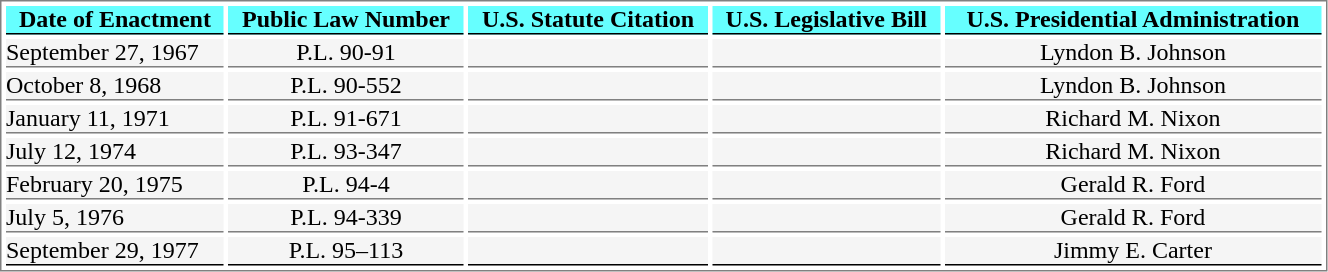<table style="border:1px solid gray; align:left; width:70%" cellspacing=3 cellpadding=0>
<tr style="font-weight:bold; text-align:center; background:#6FF; color:black;">
<th style=" border-bottom:1.5px solid black">Date of Enactment</th>
<th style=" border-bottom:1.5px solid black">Public Law Number</th>
<th style=" border-bottom:1.5px solid black">U.S. Statute Citation</th>
<th style=" border-bottom:1.5px solid black">U.S. Legislative Bill</th>
<th style=" border-bottom:1.5px solid black">U.S. Presidential Administration</th>
</tr>
<tr>
<td style="border-bottom:1px solid gray; background:#F5F5F5;">September 27, 1967</td>
<td style="border-bottom:1px solid gray; background:#F5F5F5; text-align:center;">P.L. 90-91</td>
<td style="border-bottom:1px solid gray; background:#F5F5F5; text-align:center;"></td>
<td style="border-bottom:1px solid gray; background:#F5F5F5; text-align:center;"></td>
<td style="border-bottom:1px solid gray; background:#F5F5F5; text-align:center;">Lyndon B. Johnson</td>
</tr>
<tr>
<td style="border-bottom:1px solid gray; background:#F5F5F5;">October 8, 1968</td>
<td style="border-bottom:1px solid gray; background:#F5F5F5; text-align:center;">P.L. 90-552</td>
<td style="border-bottom:1px solid gray; background:#F5F5F5; text-align:center;"></td>
<td style="border-bottom:1px solid gray; background:#F5F5F5; text-align:center;"></td>
<td style="border-bottom:1px solid gray; background:#F5F5F5; text-align:center;">Lyndon B. Johnson</td>
</tr>
<tr>
<td style="border-bottom:1px solid gray; background:#F5F5F5;">January 11, 1971</td>
<td style="border-bottom:1px solid gray; background:#F5F5F5; text-align:center;">P.L. 91-671</td>
<td style="border-bottom:1px solid gray; background:#F5F5F5; text-align:center;"></td>
<td style="border-bottom:1px solid gray; background:#F5F5F5; text-align:center;"></td>
<td style="border-bottom:1px solid gray; background:#F5F5F5; text-align:center;">Richard M. Nixon</td>
</tr>
<tr>
<td style="border-bottom:1px solid gray; background:#F5F5F5;">July 12, 1974</td>
<td style="border-bottom:1px solid gray; background:#F5F5F5; text-align:center;">P.L. 93-347</td>
<td style="border-bottom:1px solid gray; background:#F5F5F5; text-align:center;"></td>
<td style="border-bottom:1px solid gray; background:#F5F5F5; text-align:center;"></td>
<td style="border-bottom:1px solid gray; background:#F5F5F5; text-align:center;">Richard M. Nixon</td>
</tr>
<tr>
<td style="border-bottom:1px solid gray; background:#F5F5F5;">February 20, 1975</td>
<td style="border-bottom:1px solid gray; background:#F5F5F5; text-align:center;">P.L. 94-4</td>
<td style="border-bottom:1px solid gray; background:#F5F5F5; text-align:center;"></td>
<td style="border-bottom:1px solid gray; background:#F5F5F5; text-align:center;"></td>
<td style="border-bottom:1px solid gray; background:#F5F5F5; text-align:center;">Gerald R. Ford</td>
</tr>
<tr>
<td style="border-bottom:1px solid gray; background:#F5F5F5;">July 5, 1976</td>
<td style="border-bottom:1px solid gray; background:#F5F5F5; text-align:center;">P.L. 94-339</td>
<td style="border-bottom:1px solid gray; background:#F5F5F5; text-align:center;"></td>
<td style="border-bottom:1px solid gray; background:#F5F5F5; text-align:center;"></td>
<td style="border-bottom:1px solid gray; background:#F5F5F5; text-align:center;">Gerald R. Ford</td>
</tr>
<tr>
<td style="border-bottom:1.5px solid black; background:#F5F5F5;">September 29, 1977</td>
<td style="border-bottom:1.5px solid black; background:#F5F5F5; text-align:center;">P.L. 95–113</td>
<td style="border-bottom:1.5px solid black; background:#F5F5F5; text-align:center;"></td>
<td style="border-bottom:1.5px solid black; background:#F5F5F5; text-align:center;"></td>
<td style="border-bottom:1.5px solid black; background:#F5F5F5; text-align:center;">Jimmy E. Carter</td>
</tr>
</table>
